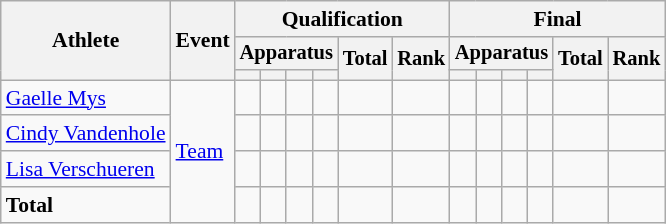<table class="wikitable" style="font-size:90%">
<tr>
<th rowspan=3>Athlete</th>
<th rowspan=3>Event</th>
<th colspan=6>Qualification</th>
<th colspan=6>Final</th>
</tr>
<tr style="font-size:95%">
<th colspan=4>Apparatus</th>
<th rowspan=2>Total</th>
<th rowspan=2>Rank</th>
<th colspan=4>Apparatus</th>
<th rowspan=2>Total</th>
<th rowspan=2>Rank</th>
</tr>
<tr style="font-size:95%">
<th></th>
<th></th>
<th></th>
<th></th>
<th></th>
<th></th>
<th></th>
<th></th>
</tr>
<tr align=center>
<td align=left><a href='#'>Gaelle Mys</a></td>
<td style="text-align:left;" rowspan="4"><a href='#'>Team</a></td>
<td></td>
<td></td>
<td></td>
<td></td>
<td></td>
<td></td>
<td></td>
<td></td>
<td></td>
<td></td>
<td></td>
<td></td>
</tr>
<tr align=center>
<td align=left><a href='#'>Cindy Vandenhole</a></td>
<td></td>
<td></td>
<td></td>
<td></td>
<td></td>
<td></td>
<td></td>
<td></td>
<td></td>
<td></td>
<td></td>
<td></td>
</tr>
<tr align=center>
<td align=left><a href='#'>Lisa Verschueren</a></td>
<td></td>
<td></td>
<td></td>
<td></td>
<td></td>
<td></td>
<td></td>
<td></td>
<td></td>
<td></td>
<td></td>
<td></td>
</tr>
<tr align=center>
<td align=left><strong>Total</strong></td>
<td></td>
<td></td>
<td></td>
<td></td>
<td></td>
<td></td>
<td></td>
<td></td>
<td></td>
<td></td>
<td></td>
<td></td>
</tr>
</table>
